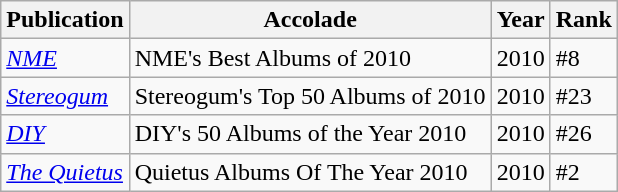<table class="wikitable">
<tr>
<th>Publication</th>
<th>Accolade</th>
<th>Year</th>
<th>Rank</th>
</tr>
<tr>
<td><em><a href='#'>NME</a></em></td>
<td>NME's Best Albums of 2010</td>
<td>2010</td>
<td>#8</td>
</tr>
<tr>
<td><em><a href='#'>Stereogum</a></em></td>
<td>Stereogum's Top 50 Albums of 2010</td>
<td>2010</td>
<td>#23</td>
</tr>
<tr>
<td><em><a href='#'>DIY</a></em></td>
<td>DIY's 50 Albums of the Year 2010</td>
<td>2010</td>
<td>#26</td>
</tr>
<tr>
<td><em><a href='#'>The Quietus</a></em></td>
<td>Quietus Albums Of The Year 2010</td>
<td>2010</td>
<td>#2</td>
</tr>
</table>
